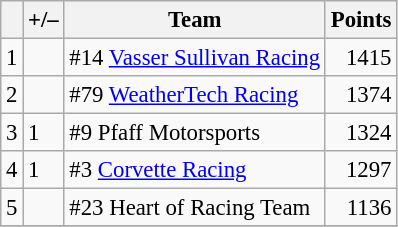<table class="wikitable" style="font-size: 95%;">
<tr>
<th scope="col"></th>
<th scope="col">+/–</th>
<th scope="col">Team</th>
<th scope="col">Points</th>
</tr>
<tr>
<td align=center>1</td>
<td align="left"></td>
<td> #14 <a href='#'>Vasser Sullivan Racing</a></td>
<td align=right>1415</td>
</tr>
<tr>
<td align=center>2</td>
<td align="left"></td>
<td> #79 <a href='#'>WeatherTech Racing</a></td>
<td align=right>1374</td>
</tr>
<tr>
<td align=center>3</td>
<td align="left"> 1</td>
<td> #9 Pfaff Motorsports</td>
<td align=right>1324</td>
</tr>
<tr>
<td align=center>4</td>
<td align="left"> 1</td>
<td> #3 <a href='#'>Corvette Racing</a></td>
<td align=right>1297</td>
</tr>
<tr>
<td align=center>5</td>
<td align="left"></td>
<td> #23 Heart of Racing Team</td>
<td align=right>1136</td>
</tr>
<tr>
</tr>
</table>
